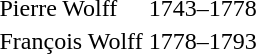<table>
<tr>
<td>Pierre Wolff</td>
<td>1743–1778</td>
</tr>
<tr>
<td>François Wolff</td>
<td>1778–1793</td>
</tr>
</table>
